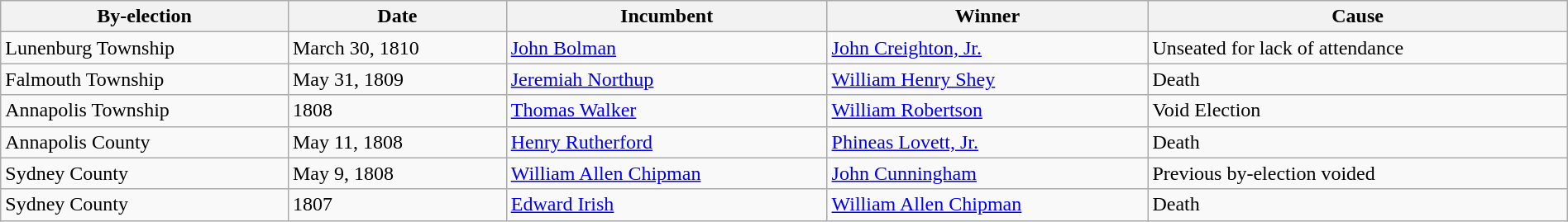<table class=wikitable style="width:100%">
<tr>
<th>By-election</th>
<th>Date</th>
<th>Incumbent</th>
<th>Winner</th>
<th>Cause</th>
</tr>
<tr>
<td>Lunenburg Township</td>
<td>March 30, 1810</td>
<td><a href='#'>John Bolman</a></td>
<td><a href='#'>John Creighton, Jr.</a></td>
<td>Unseated for lack of attendance</td>
</tr>
<tr>
<td>Falmouth Township</td>
<td>May 31, 1809</td>
<td><a href='#'>Jeremiah Northup</a></td>
<td><a href='#'>William Henry Shey</a></td>
<td>Death</td>
</tr>
<tr>
<td>Annapolis Township</td>
<td>1808</td>
<td><a href='#'>Thomas Walker</a></td>
<td><a href='#'>William Robertson</a></td>
<td>Void Election</td>
</tr>
<tr>
<td>Annapolis County</td>
<td>May 11, 1808</td>
<td><a href='#'>Henry Rutherford</a></td>
<td><a href='#'>Phineas Lovett, Jr.</a></td>
<td>Death</td>
</tr>
<tr>
<td>Sydney County</td>
<td>May 9, 1808</td>
<td><a href='#'>William Allen Chipman</a></td>
<td><a href='#'>John Cunningham</a></td>
<td>Previous by-election voided</td>
</tr>
<tr>
<td>Sydney County</td>
<td>1807</td>
<td><a href='#'>Edward Irish</a></td>
<td><a href='#'>William Allen Chipman</a></td>
<td>Death</td>
</tr>
</table>
